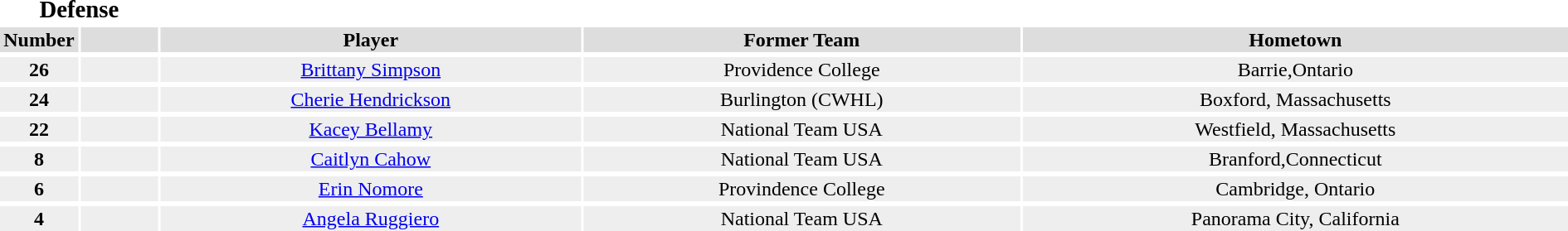<table width=100%>
<tr>
<th colspan=2><big>Defense</big></th>
</tr>
<tr bgcolor="#dddddd">
<th width=5%>Number</th>
<th width=5%></th>
<th !width=10%>Player</th>
<th !width=10%>Former Team</th>
<th !width=10%>Hometown</th>
</tr>
<tr>
</tr>
<tr bgcolor="#eeeeee">
<td align=center><strong>26</strong></td>
<td align=center></td>
<td align=center><a href='#'>Brittany Simpson</a></td>
<td align=center>Providence College</td>
<td align=center>Barrie,Ontario</td>
</tr>
<tr>
</tr>
<tr bgcolor="#eeeeee">
<td align=center><strong>24</strong></td>
<td align=center></td>
<td align=center><a href='#'>Cherie Hendrickson</a></td>
<td align=center>Burlington (CWHL)</td>
<td align=center>Boxford, Massachusetts</td>
</tr>
<tr>
</tr>
<tr bgcolor="#eeeeee">
<td align=center><strong>22</strong></td>
<td align=center></td>
<td align=center><a href='#'>Kacey Bellamy</a></td>
<td align=center>National Team USA</td>
<td align=center>Westfield, Massachusetts</td>
</tr>
<tr>
</tr>
<tr bgcolor="#eeeeee">
<td align=center><strong>8</strong></td>
<td align=center></td>
<td align=center><a href='#'>Caitlyn Cahow</a></td>
<td align=center>National Team USA</td>
<td align=center>Branford,Connecticut</td>
</tr>
<tr>
</tr>
<tr bgcolor="#eeeeee">
<td align=center><strong>6</strong></td>
<td align=center></td>
<td align=center><a href='#'>Erin Nomore</a></td>
<td align=center>Provindence College</td>
<td align=center>Cambridge, Ontario</td>
</tr>
<tr>
</tr>
<tr bgcolor="#eeeeee">
<td align=center><strong>4</strong></td>
<td align=center></td>
<td align=center><a href='#'>Angela Ruggiero</a></td>
<td align=center>National Team USA</td>
<td align=center>Panorama City, California</td>
</tr>
<tr>
</tr>
</table>
